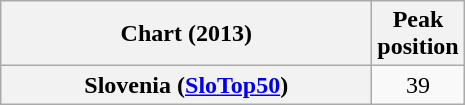<table class="wikitable sortable plainrowheaders">
<tr>
<th scope="col" width=240>Chart (2013)</th>
<th scope="col">Peak<br>position</th>
</tr>
<tr>
<th scope="row">Slovenia (<a href='#'>SloTop50</a>)</th>
<td align=center>39</td>
</tr>
</table>
